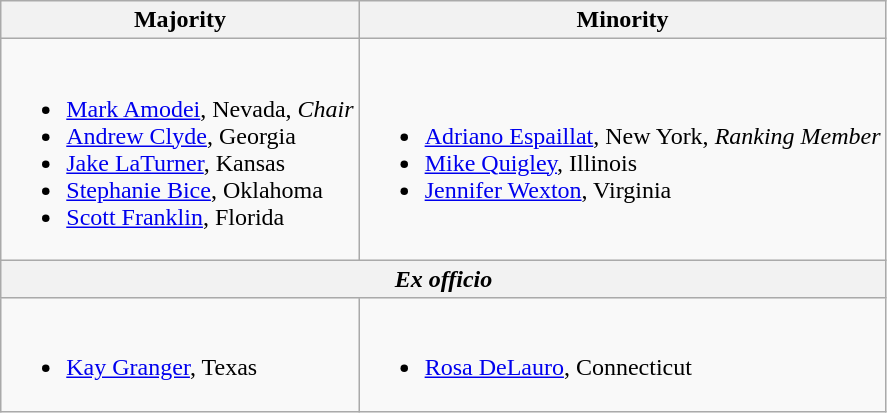<table class=wikitable>
<tr>
<th>Majority</th>
<th>Minority</th>
</tr>
<tr>
<td><br><ul><li><a href='#'>Mark Amodei</a>, Nevada, <em>Chair</em></li><li><a href='#'>Andrew Clyde</a>, Georgia</li><li><a href='#'>Jake LaTurner</a>, Kansas</li><li><a href='#'>Stephanie Bice</a>, Oklahoma</li><li><a href='#'>Scott Franklin</a>, Florida</li></ul></td>
<td><br><ul><li><a href='#'>Adriano Espaillat</a>, New York, <em>Ranking Member</em></li><li><a href='#'>Mike Quigley</a>, Illinois</li><li><a href='#'>Jennifer Wexton</a>, Virginia</li></ul></td>
</tr>
<tr>
<th colspan=2><em>Ex officio</em></th>
</tr>
<tr>
<td><br><ul><li><a href='#'>Kay Granger</a>, Texas</li></ul></td>
<td><br><ul><li><a href='#'>Rosa DeLauro</a>, Connecticut</li></ul></td>
</tr>
</table>
